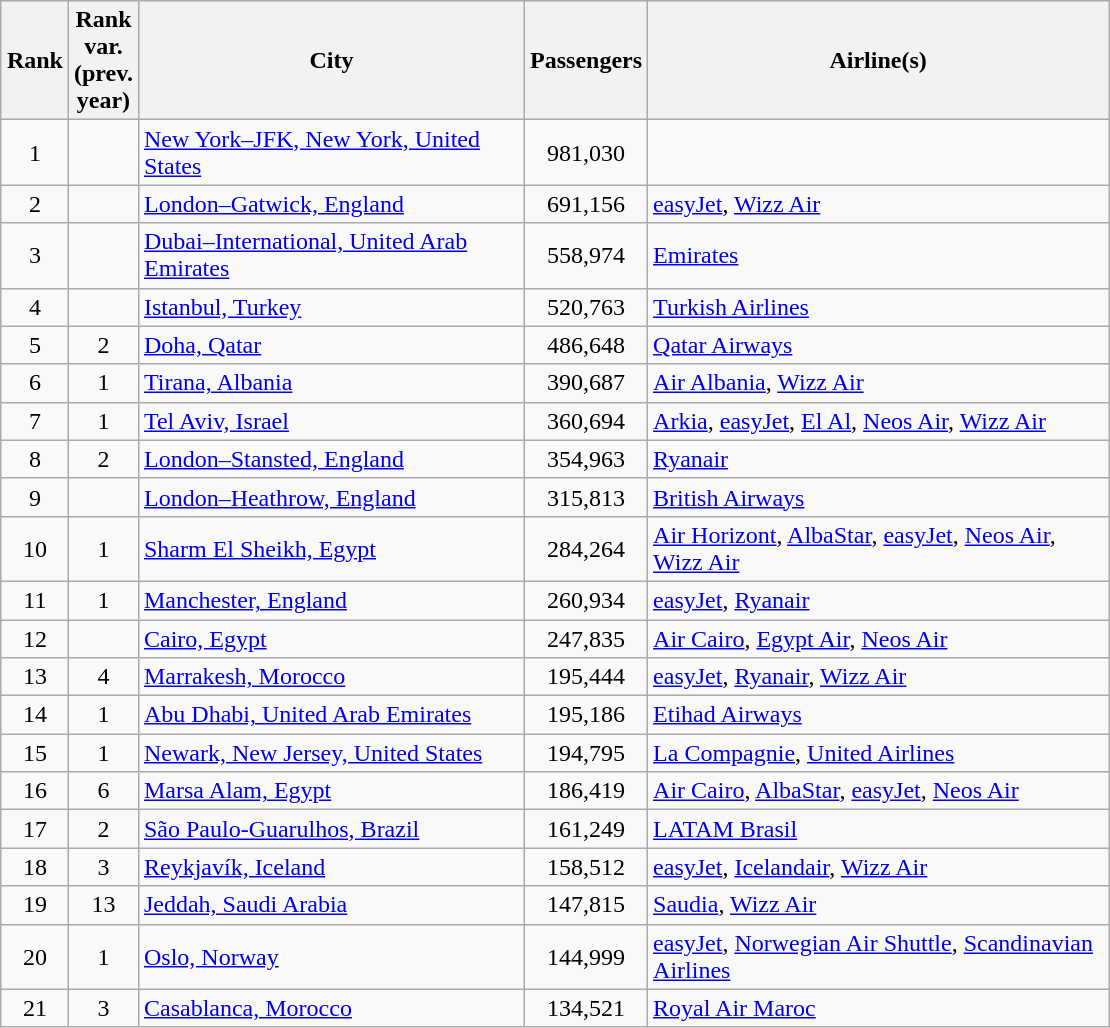<table class="wikitable sortable" width="align=" style="margin:1em auto;">
<tr>
<th style="width:25px;">Rank</th>
<th style="width:25px;">Rank<br>var.<br>(prev. year)</th>
<th style="width:250px;">City</th>
<th style="width:50px;">Passengers</th>
<th style="width:300px;">Airline(s)</th>
</tr>
<tr>
<td style="text-align:center;">1</td>
<td style="text-align:center;"></td>
<td> <a href='#'>New York–JFK, New York, United States</a></td>
<td style="text-align:center;"> 981,030</td>
<td></td>
</tr>
<tr>
<td style="text-align:center;">2</td>
<td style="text-align:center;"></td>
<td> <a href='#'>London–Gatwick, England</a></td>
<td style="text-align:center;"> 691,156</td>
<td><a href='#'>easyJet</a>, <a href='#'>Wizz Air</a></td>
</tr>
<tr>
<td style="text-align:center;">3</td>
<td style="text-align:center;"></td>
<td> <a href='#'>Dubai–International, United Arab Emirates</a></td>
<td style="text-align:center;"> 558,974</td>
<td><a href='#'>Emirates</a></td>
</tr>
<tr>
<td style="text-align:center;">4</td>
<td style="text-align:center;"></td>
<td> <a href='#'>Istanbul, Turkey</a></td>
<td style="text-align:center;"> 520,763</td>
<td><a href='#'>Turkish Airlines</a></td>
</tr>
<tr>
<td style="text-align:center;">5</td>
<td style="text-align:center;"> 2</td>
<td> <a href='#'>Doha, Qatar</a></td>
<td style="text-align:center;"> 486,648</td>
<td><a href='#'>Qatar Airways</a></td>
</tr>
<tr>
<td style="text-align:center;">6</td>
<td style="text-align:center;"> 1</td>
<td> <a href='#'>Tirana, Albania</a></td>
<td style="text-align:center;"> 390,687</td>
<td><a href='#'>Air Albania</a>, <a href='#'>Wizz Air</a></td>
</tr>
<tr>
<td style="text-align:center;">7</td>
<td style="text-align:center;"> 1</td>
<td> <a href='#'>Tel Aviv, Israel</a></td>
<td style="text-align:center;"> 360,694</td>
<td><a href='#'>Arkia</a>, <a href='#'>easyJet</a>, <a href='#'>El Al</a>, <a href='#'>Neos Air</a>, <a href='#'>Wizz Air</a></td>
</tr>
<tr>
<td style="text-align:center;">8</td>
<td style="text-align:center;"> 2</td>
<td> <a href='#'>London–Stansted, England</a></td>
<td style="text-align:center;"> 354,963</td>
<td><a href='#'>Ryanair</a></td>
</tr>
<tr>
<td style="text-align:center;">9</td>
<td style="text-align:center;"></td>
<td> <a href='#'>London–Heathrow, England</a></td>
<td style="text-align:center;"> 315,813</td>
<td><a href='#'>British Airways</a></td>
</tr>
<tr>
<td style="text-align:center;">10</td>
<td style="text-align:center;"> 1</td>
<td> <a href='#'>Sharm El Sheikh, Egypt</a></td>
<td style="text-align:center;"> 284,264</td>
<td><a href='#'>Air Horizont</a>, <a href='#'>AlbaStar</a>, <a href='#'>easyJet</a>, <a href='#'>Neos Air</a>, <a href='#'>Wizz Air</a></td>
</tr>
<tr>
<td style="text-align:center;">11</td>
<td style="text-align:center;"> 1</td>
<td> <a href='#'>Manchester, England</a></td>
<td style="text-align:center;"> 260,934</td>
<td><a href='#'>easyJet</a>, <a href='#'>Ryanair</a></td>
</tr>
<tr>
<td style="text-align:center;">12</td>
<td style="text-align:center;"></td>
<td> <a href='#'>Cairo, Egypt</a></td>
<td style="text-align:center;"> 247,835</td>
<td><a href='#'>Air Cairo</a>, <a href='#'>Egypt Air</a>, <a href='#'>Neos Air</a></td>
</tr>
<tr>
<td style="text-align:center;">13</td>
<td style="text-align:center;"> 4</td>
<td> <a href='#'>Marrakesh, Morocco</a></td>
<td style="text-align:center;"> 195,444</td>
<td><a href='#'>easyJet</a>, <a href='#'>Ryanair</a>, <a href='#'>Wizz Air</a></td>
</tr>
<tr>
<td style="text-align:center;">14</td>
<td style="text-align:center;"> 1</td>
<td> <a href='#'>Abu Dhabi, United Arab Emirates</a></td>
<td style="text-align:center;"> 195,186</td>
<td><a href='#'>Etihad Airways</a></td>
</tr>
<tr>
<td style="text-align:center;">15</td>
<td style="text-align:center;"> 1</td>
<td> <a href='#'>Newark, New Jersey, United States</a></td>
<td style="text-align:center;"> 194,795</td>
<td><a href='#'>La Compagnie</a>, <a href='#'>United Airlines</a></td>
</tr>
<tr>
<td style="text-align:center;">16</td>
<td style="text-align:center;"> 6</td>
<td> <a href='#'>Marsa Alam, Egypt</a></td>
<td style="text-align:center;"> 186,419</td>
<td><a href='#'>Air Cairo</a>, <a href='#'>AlbaStar</a>, <a href='#'>easyJet</a>, <a href='#'>Neos Air</a></td>
</tr>
<tr>
<td style="text-align:center;">17</td>
<td style="text-align:center;"> 2</td>
<td> <a href='#'>São Paulo-Guarulhos, Brazil</a></td>
<td style="text-align:center;"> 161,249</td>
<td><a href='#'>LATAM Brasil</a></td>
</tr>
<tr>
<td style="text-align:center;">18</td>
<td style="text-align:center;"> 3</td>
<td> <a href='#'>Reykjavík, Iceland</a></td>
<td style="text-align:center;"> 158,512</td>
<td><a href='#'>easyJet</a>, <a href='#'>Icelandair</a>, <a href='#'>Wizz Air</a></td>
</tr>
<tr>
<td style="text-align:center;">19</td>
<td style="text-align:center;"> 13</td>
<td> <a href='#'>Jeddah, Saudi Arabia</a></td>
<td style="text-align:center;"> 147,815</td>
<td><a href='#'>Saudia</a>, <a href='#'>Wizz Air</a></td>
</tr>
<tr>
<td style="text-align:center;">20</td>
<td style="text-align:center;"> 1</td>
<td> <a href='#'>Oslo, Norway</a></td>
<td style="text-align:center;"> 144,999</td>
<td><a href='#'>easyJet</a>, <a href='#'>Norwegian Air Shuttle</a>, <a href='#'>Scandinavian Airlines</a></td>
</tr>
<tr>
<td style="text-align:center;">21</td>
<td style="text-align:center;"> 3</td>
<td> <a href='#'>Casablanca, Morocco</a></td>
<td style="text-align:center;"> 134,521</td>
<td><a href='#'>Royal Air Maroc</a></td>
</tr>
</table>
